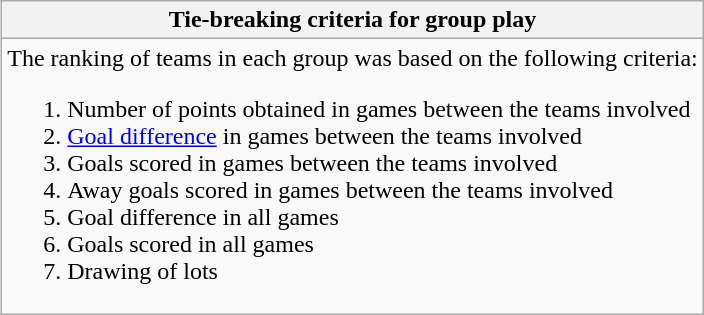<table class="wikitable collapsible collapsed" align="right">
<tr>
<th>Tie-breaking criteria for group play</th>
</tr>
<tr>
<td>The ranking of teams in each group was based on the following criteria:<br><ol><li>Number of points obtained in games between the teams involved</li><li><a href='#'>Goal difference</a> in games between the teams involved</li><li>Goals scored in games between the teams involved</li><li>Away goals scored in games between the teams involved</li><li>Goal difference in all games</li><li>Goals scored in all games</li><li>Drawing of lots</li></ol></td>
</tr>
</table>
